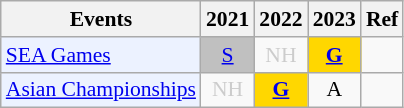<table style='font-size: 90%; text-align:center;' class='wikitable'>
<tr>
<th>Events</th>
<th>2021</th>
<th>2022</th>
<th>2023</th>
<th>Ref</th>
</tr>
<tr>
<td bgcolor="#ECF2FF"; align="left"><a href='#'>SEA Games</a></td>
<td bgcolor=silver><a href='#'>S</a></td>
<td style=color:#ccc>NH</td>
<td bgcolor=gold><a href='#'><strong>G</strong></a></td>
<td></td>
</tr>
<tr>
<td bgcolor="#ECF2FF"; align="left"><a href='#'>Asian Championships</a></td>
<td style=color:#ccc>NH</td>
<td bgcolor=gold><a href='#'><strong>G</strong></a></td>
<td>A</td>
<td></td>
</tr>
</table>
